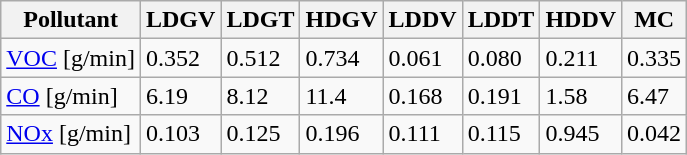<table class="wikitable">
<tr>
<th>Pollutant</th>
<th>LDGV</th>
<th>LDGT</th>
<th>HDGV</th>
<th>LDDV</th>
<th>LDDT</th>
<th>HDDV</th>
<th>MC</th>
</tr>
<tr>
<td><a href='#'>VOC</a> [g/min]</td>
<td>0.352</td>
<td>0.512</td>
<td>0.734</td>
<td>0.061</td>
<td>0.080</td>
<td>0.211</td>
<td>0.335</td>
</tr>
<tr>
<td><a href='#'>CO</a> [g/min]</td>
<td>6.19</td>
<td>8.12</td>
<td>11.4</td>
<td>0.168</td>
<td>0.191</td>
<td>1.58</td>
<td>6.47</td>
</tr>
<tr>
<td><a href='#'>NOx</a> [g/min]</td>
<td>0.103</td>
<td>0.125</td>
<td>0.196</td>
<td>0.111</td>
<td>0.115</td>
<td>0.945</td>
<td>0.042</td>
</tr>
</table>
